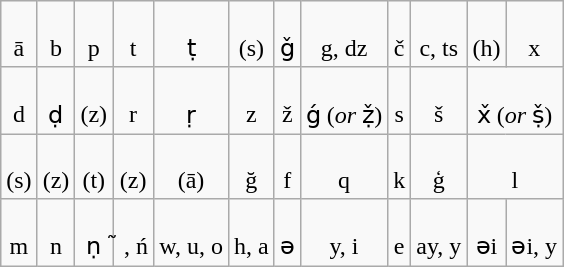<table class="wikitable" style="text-align:center;">
<tr>
<td><span></span><br>ā<br></td>
<td><span></span><br>b<br></td>
<td><span></span><br>p<br></td>
<td><span></span><br>t<br></td>
<td><span></span><br>ṭ<br></td>
<td><span></span><br>(s)<br></td>
<td><span></span><br>ǧ<br></td>
<td><span></span><br>g, dz<br></td>
<td><span></span><br>č<br></td>
<td><span></span><br>c, ts<br></td>
<td><span></span><br>(h)<br></td>
<td><span></span><br>x<br></td>
</tr>
<tr>
<td><span></span><br>d<br></td>
<td><span></span><br>ḍ<br></td>
<td><span></span><br>(z)<br></td>
<td><span></span><br>r<br></td>
<td><span></span><br>ṛ<br></td>
<td><span></span><br>z<br></td>
<td><span></span><br>ž<br></td>
<td><span></span><br>ǵ (<em>or</em> ẓ̌)<br></td>
<td><span></span><br>s<br></td>
<td><span></span><br>š<br></td>
<td colspan="2"><span></span><br>x̌ (<em>or</em> ṣ̌)<br></td>
</tr>
<tr>
<td><span></span><br>(s)<br></td>
<td><span></span><br>(z)<br></td>
<td><span></span><br>(t)<br></td>
<td><span></span><br>(z)<br></td>
<td><span></span><br>(ā)<br></td>
<td><span></span><br>ğ<br></td>
<td><span></span><br>f<br></td>
<td><span></span><br>q<br></td>
<td><span></span><br>k<br></td>
<td><span></span><br>ģ<br></td>
<td colspan="2"><span></span><br>l<br></td>
</tr>
<tr>
<td><span></span><br>m<br></td>
<td><span></span><br>n<br></td>
<td><span></span><br>ṇ<br></td>
<td><span></span><br> ̃ , ń<br></td>
<td><span></span><br>w, u, o<br></td>
<td><span></span><br>h, a<br></td>
<td><span></span><br>ə<br></td>
<td><span></span><br>y, i<br></td>
<td><span></span><br>e<br></td>
<td><span></span><br>ay, y<br></td>
<td><span></span><br>əi<br></td>
<td><span></span><br>əi, y<br></td>
</tr>
</table>
